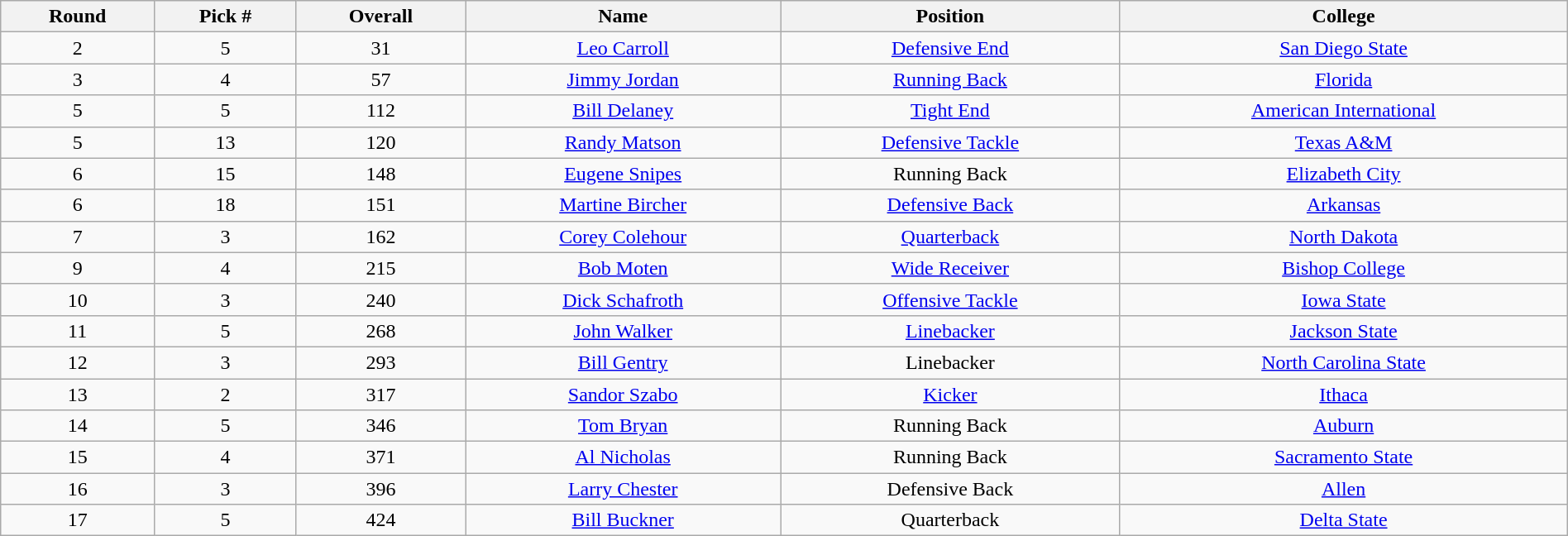<table class="wikitable sortable sortable" style="width: 100%; text-align:center">
<tr>
<th>Round</th>
<th>Pick #</th>
<th>Overall</th>
<th>Name</th>
<th>Position</th>
<th>College</th>
</tr>
<tr>
<td>2</td>
<td>5</td>
<td>31</td>
<td><a href='#'>Leo Carroll</a></td>
<td><a href='#'>Defensive End</a></td>
<td><a href='#'>San Diego State</a></td>
</tr>
<tr>
<td>3</td>
<td>4</td>
<td>57</td>
<td><a href='#'>Jimmy Jordan</a></td>
<td><a href='#'>Running Back</a></td>
<td><a href='#'>Florida</a></td>
</tr>
<tr>
<td>5</td>
<td>5</td>
<td>112</td>
<td><a href='#'>Bill Delaney</a></td>
<td><a href='#'>Tight End</a></td>
<td><a href='#'>American International</a></td>
</tr>
<tr>
<td>5</td>
<td>13</td>
<td>120</td>
<td><a href='#'>Randy Matson</a></td>
<td><a href='#'>Defensive Tackle</a></td>
<td><a href='#'>Texas A&M</a></td>
</tr>
<tr>
<td>6</td>
<td>15</td>
<td>148</td>
<td><a href='#'>Eugene Snipes</a></td>
<td>Running Back</td>
<td><a href='#'>Elizabeth City</a></td>
</tr>
<tr>
<td>6</td>
<td>18</td>
<td>151</td>
<td><a href='#'>Martine Bircher</a></td>
<td><a href='#'>Defensive Back</a></td>
<td><a href='#'>Arkansas</a></td>
</tr>
<tr>
<td>7</td>
<td>3</td>
<td>162</td>
<td><a href='#'>Corey Colehour</a></td>
<td><a href='#'>Quarterback</a></td>
<td><a href='#'>North Dakota</a></td>
</tr>
<tr>
<td>9</td>
<td>4</td>
<td>215</td>
<td><a href='#'>Bob Moten</a></td>
<td><a href='#'>Wide Receiver</a></td>
<td><a href='#'>Bishop College</a></td>
</tr>
<tr>
<td>10</td>
<td>3</td>
<td>240</td>
<td><a href='#'>Dick Schafroth</a></td>
<td><a href='#'>Offensive Tackle</a></td>
<td><a href='#'>Iowa State</a></td>
</tr>
<tr>
<td>11</td>
<td>5</td>
<td>268</td>
<td><a href='#'>John Walker</a></td>
<td><a href='#'>Linebacker</a></td>
<td><a href='#'>Jackson State</a></td>
</tr>
<tr>
<td>12</td>
<td>3</td>
<td>293</td>
<td><a href='#'>Bill Gentry</a></td>
<td>Linebacker</td>
<td><a href='#'>North Carolina State</a></td>
</tr>
<tr>
<td>13</td>
<td>2</td>
<td>317</td>
<td><a href='#'>Sandor Szabo</a></td>
<td><a href='#'>Kicker</a></td>
<td><a href='#'>Ithaca</a></td>
</tr>
<tr>
<td>14</td>
<td>5</td>
<td>346</td>
<td><a href='#'>Tom Bryan</a></td>
<td>Running Back</td>
<td><a href='#'>Auburn</a></td>
</tr>
<tr>
<td>15</td>
<td>4</td>
<td>371</td>
<td><a href='#'>Al Nicholas</a></td>
<td>Running Back</td>
<td><a href='#'>Sacramento State</a></td>
</tr>
<tr>
<td>16</td>
<td>3</td>
<td>396</td>
<td><a href='#'>Larry Chester</a></td>
<td>Defensive Back</td>
<td><a href='#'>Allen</a></td>
</tr>
<tr>
<td>17</td>
<td>5</td>
<td>424</td>
<td><a href='#'>Bill Buckner</a></td>
<td>Quarterback</td>
<td><a href='#'>Delta State</a></td>
</tr>
</table>
